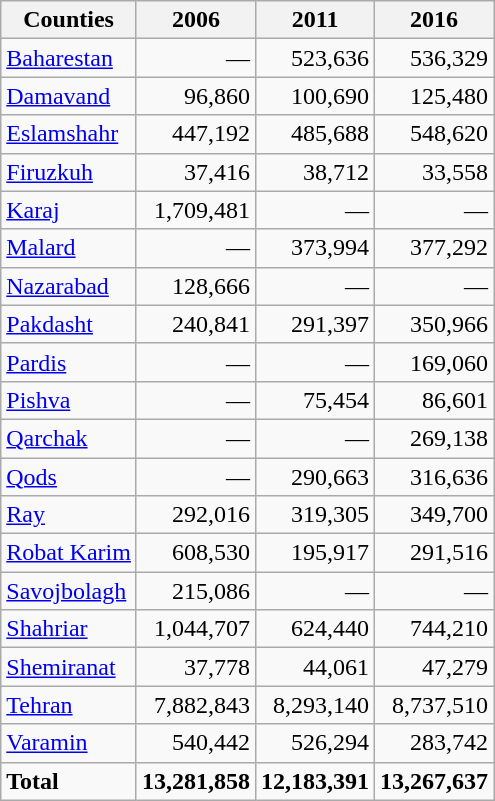<table class="wikitable">
<tr>
<th>Counties</th>
<th>2006</th>
<th>2011</th>
<th>2016</th>
</tr>
<tr>
<td><a href='#'>Baharestan</a></td>
<td style="text-align: right;">—</td>
<td style="text-align: right;">523,636</td>
<td style="text-align: right;">536,329</td>
</tr>
<tr>
<td><a href='#'>Damavand</a></td>
<td style="text-align: right;">96,860</td>
<td style="text-align: right;">100,690</td>
<td style="text-align: right;">125,480</td>
</tr>
<tr>
<td><a href='#'>Eslamshahr</a></td>
<td style="text-align: right;">447,192</td>
<td style="text-align: right;">485,688</td>
<td style="text-align: right;">548,620</td>
</tr>
<tr>
<td><a href='#'>Firuzkuh</a></td>
<td style="text-align: right;">37,416</td>
<td style="text-align: right;">38,712</td>
<td style="text-align: right;">33,558</td>
</tr>
<tr>
<td><a href='#'>Karaj</a></td>
<td style="text-align: right;">1,709,481</td>
<td style="text-align: right;">—</td>
<td style="text-align: right;">—</td>
</tr>
<tr>
<td><a href='#'>Malard</a></td>
<td style="text-align: right;">—</td>
<td style="text-align: right;">373,994</td>
<td style="text-align: right;">377,292</td>
</tr>
<tr>
<td><a href='#'>Nazarabad</a></td>
<td style="text-align: right;">128,666</td>
<td style="text-align: right;">—</td>
<td style="text-align: right;">—</td>
</tr>
<tr>
<td><a href='#'>Pakdasht</a></td>
<td style="text-align: right;">240,841</td>
<td style="text-align: right;">291,397</td>
<td style="text-align: right;">350,966</td>
</tr>
<tr>
<td><a href='#'>Pardis</a></td>
<td style="text-align: right;">—</td>
<td style="text-align: right;">—</td>
<td style="text-align: right;">169,060</td>
</tr>
<tr>
<td><a href='#'>Pishva</a></td>
<td style="text-align: right;">—</td>
<td style="text-align: right;">75,454</td>
<td style="text-align: right;">86,601</td>
</tr>
<tr>
<td><a href='#'>Qarchak</a></td>
<td style="text-align: right;">—</td>
<td style="text-align: right;">—</td>
<td style="text-align: right;">269,138</td>
</tr>
<tr>
<td><a href='#'>Qods</a></td>
<td style="text-align: right;">—</td>
<td style="text-align: right;">290,663</td>
<td style="text-align: right;">316,636</td>
</tr>
<tr>
<td><a href='#'>Ray</a></td>
<td style="text-align: right;">292,016</td>
<td style="text-align: right;">319,305</td>
<td style="text-align: right;">349,700</td>
</tr>
<tr>
<td><a href='#'>Robat Karim</a></td>
<td style="text-align: right;">608,530</td>
<td style="text-align: right;">195,917</td>
<td style="text-align: right;">291,516</td>
</tr>
<tr>
<td><a href='#'>Savojbolagh</a></td>
<td style="text-align: right;">215,086</td>
<td style="text-align: right;">—</td>
<td style="text-align: right;">—</td>
</tr>
<tr>
<td><a href='#'>Shahriar</a></td>
<td style="text-align: right;">1,044,707</td>
<td style="text-align: right;">624,440</td>
<td style="text-align: right;">744,210</td>
</tr>
<tr>
<td><a href='#'>Shemiranat</a></td>
<td style="text-align: right;">37,778</td>
<td style="text-align: right;">44,061</td>
<td style="text-align: right;">47,279</td>
</tr>
<tr>
<td><a href='#'>Tehran</a></td>
<td style="text-align: right;">7,882,843</td>
<td style="text-align: right;">8,293,140</td>
<td style="text-align: right;">8,737,510</td>
</tr>
<tr>
<td><a href='#'>Varamin</a></td>
<td style="text-align: right;">540,442</td>
<td style="text-align: right;">526,294</td>
<td style="text-align: right;">283,742</td>
</tr>
<tr>
<td><strong>Total</strong></td>
<td style="text-align: right;"><strong>13,281,858</strong></td>
<td style="text-align: right;"><strong>12,183,391</strong></td>
<td style="text-align: right;"><strong>13,267,637</strong></td>
</tr>
</table>
